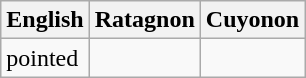<table class="wikitable">
<tr>
<th>English</th>
<th>Ratagnon</th>
<th>Cuyonon</th>
</tr>
<tr>
<td>pointed</td>
<td></td>
<td></td>
</tr>
</table>
